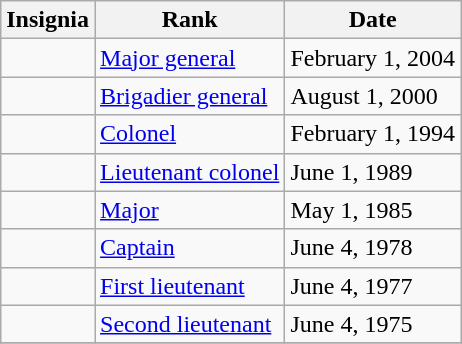<table class="wikitable">
<tr>
<th>Insignia</th>
<th>Rank</th>
<th>Date</th>
</tr>
<tr>
<td></td>
<td><a href='#'>Major general</a></td>
<td>February 1, 2004</td>
</tr>
<tr>
<td></td>
<td><a href='#'>Brigadier general</a></td>
<td>August 1, 2000</td>
</tr>
<tr>
<td></td>
<td><a href='#'>Colonel</a></td>
<td>February 1, 1994</td>
</tr>
<tr>
<td></td>
<td><a href='#'>Lieutenant colonel</a></td>
<td>June 1, 1989</td>
</tr>
<tr>
<td></td>
<td><a href='#'>Major</a></td>
<td>May 1, 1985</td>
</tr>
<tr>
<td></td>
<td><a href='#'>Captain</a></td>
<td>June 4, 1978</td>
</tr>
<tr>
<td></td>
<td><a href='#'>First lieutenant</a></td>
<td>June 4, 1977</td>
</tr>
<tr>
<td></td>
<td><a href='#'>Second lieutenant</a></td>
<td>June 4, 1975</td>
</tr>
<tr>
</tr>
</table>
